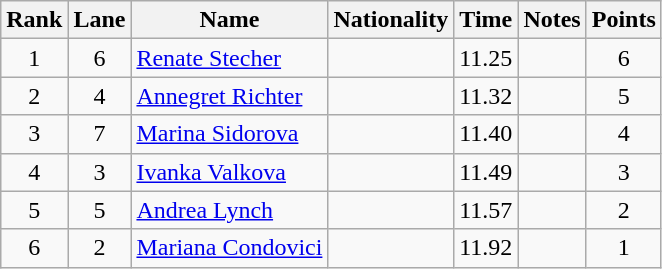<table class="wikitable sortable" style="text-align:center">
<tr>
<th>Rank</th>
<th>Lane</th>
<th>Name</th>
<th>Nationality</th>
<th>Time</th>
<th>Notes</th>
<th>Points</th>
</tr>
<tr>
<td>1</td>
<td>6</td>
<td align=left><a href='#'>Renate Stecher</a></td>
<td align=left></td>
<td>11.25</td>
<td></td>
<td>6</td>
</tr>
<tr>
<td>2</td>
<td>4</td>
<td align=left><a href='#'>Annegret Richter</a></td>
<td align=left></td>
<td>11.32</td>
<td></td>
<td>5</td>
</tr>
<tr>
<td>3</td>
<td>7</td>
<td align=left><a href='#'>Marina Sidorova</a></td>
<td align=left></td>
<td>11.40</td>
<td></td>
<td>4</td>
</tr>
<tr>
<td>4</td>
<td>3</td>
<td align=left><a href='#'>Ivanka Valkova</a></td>
<td align=left></td>
<td>11.49</td>
<td></td>
<td>3</td>
</tr>
<tr>
<td>5</td>
<td>5</td>
<td align=left><a href='#'>Andrea Lynch</a></td>
<td align=left></td>
<td>11.57</td>
<td></td>
<td>2</td>
</tr>
<tr>
<td>6</td>
<td>2</td>
<td align=left><a href='#'>Mariana Condovici</a></td>
<td align=left></td>
<td>11.92</td>
<td></td>
<td>1</td>
</tr>
</table>
